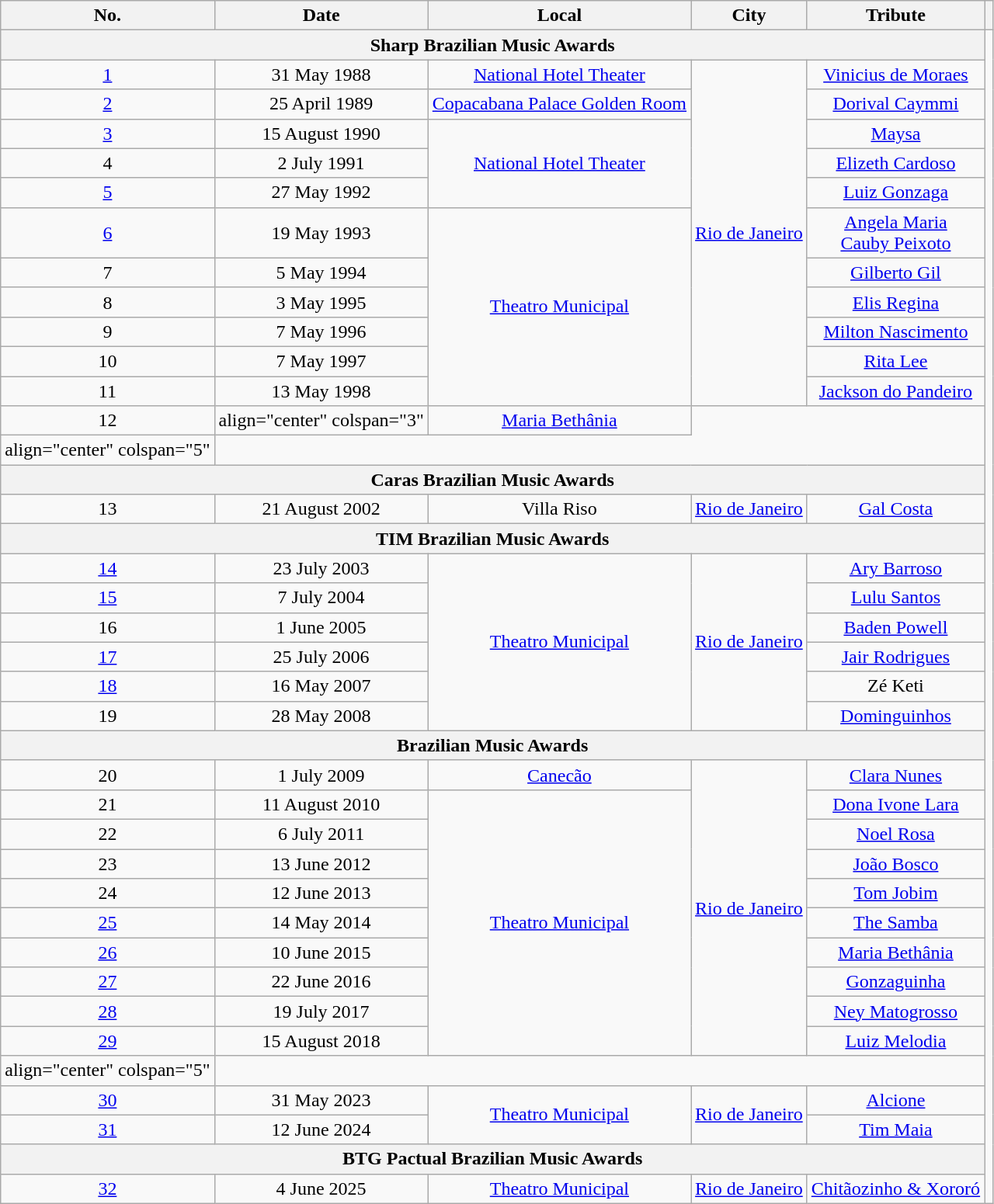<table class="wikitable">
<tr>
<th>No.</th>
<th>Date</th>
<th>Local</th>
<th>City</th>
<th>Tribute</th>
<th></th>
</tr>
<tr>
<th colspan="5">Sharp Brazilian Music Awards</th>
<td rowspan="39" align="center"></td>
</tr>
<tr>
<td align="center"><a href='#'>1</a></td>
<td align="center">31 May 1988</td>
<td align="center"><a href='#'>National Hotel Theater</a></td>
<td rowspan="11"><a href='#'>Rio de Janeiro</a></td>
<td align="center"><a href='#'>Vinicius de Moraes</a></td>
</tr>
<tr>
<td align="center"><a href='#'>2</a></td>
<td align="center">25 April 1989</td>
<td align="center"><a href='#'>Copacabana Palace Golden Room</a></td>
<td align="center"><a href='#'>Dorival Caymmi</a></td>
</tr>
<tr>
<td align="center"><a href='#'>3</a></td>
<td align="center">15 August 1990</td>
<td rowspan="3" align="center"><a href='#'>National Hotel Theater</a></td>
<td align="center"><a href='#'>Maysa</a></td>
</tr>
<tr>
<td align="center">4</td>
<td align="center">2 July 1991</td>
<td align="center"><a href='#'>Elizeth Cardoso</a></td>
</tr>
<tr>
<td align="center"><a href='#'>5</a></td>
<td align="center">27 May 1992</td>
<td align="center"><a href='#'>Luiz Gonzaga</a></td>
</tr>
<tr>
<td align="center"><a href='#'>6</a></td>
<td align="center">19 May 1993</td>
<td rowspan="6" align="center"><a href='#'>Theatro Municipal</a></td>
<td align="center"><a href='#'>Angela Maria</a><br><a href='#'>Cauby Peixoto</a></td>
</tr>
<tr>
<td align="center">7</td>
<td align="center">5 May 1994</td>
<td align="center"><a href='#'>Gilberto Gil</a></td>
</tr>
<tr>
<td align="center">8</td>
<td align="center">3 May 1995</td>
<td align="center"><a href='#'>Elis Regina</a></td>
</tr>
<tr>
<td align="center">9</td>
<td align="center">7 May 1996</td>
<td align="center"><a href='#'>Milton Nascimento</a></td>
</tr>
<tr>
<td align="center">10</td>
<td align="center">7 May 1997</td>
<td align="center"><a href='#'>Rita Lee</a></td>
</tr>
<tr>
<td align="center">11</td>
<td align="center">13 May 1998</td>
<td align="center"><a href='#'>Jackson do Pandeiro</a></td>
</tr>
<tr>
<td align="center">12</td>
<td>align="center" colspan="3" </td>
<td align="center"><a href='#'>Maria Bethânia</a></td>
</tr>
<tr>
<td>align="center" colspan="5" </td>
</tr>
<tr>
<th colspan="5">Caras Brazilian Music Awards</th>
</tr>
<tr>
<td align="center">13</td>
<td align="center">21 August 2002</td>
<td align="center">Villa Riso</td>
<td><a href='#'>Rio de Janeiro</a></td>
<td align="center"><a href='#'>Gal Costa</a></td>
</tr>
<tr>
<th colspan="5">TIM Brazilian Music Awards</th>
</tr>
<tr>
<td align="center"><a href='#'>14</a></td>
<td align="center">23 July 2003</td>
<td rowspan="6" align="center"><a href='#'>Theatro Municipal</a></td>
<td rowspan="6"><a href='#'>Rio de Janeiro</a></td>
<td align="center"><a href='#'>Ary Barroso</a></td>
</tr>
<tr>
<td align="center"><a href='#'>15</a></td>
<td align="center">7 July 2004</td>
<td align="center"><a href='#'>Lulu Santos</a></td>
</tr>
<tr>
<td align="center">16</td>
<td align="center">1 June 2005</td>
<td align="center"><a href='#'>Baden Powell</a></td>
</tr>
<tr>
<td align="center"><a href='#'>17</a></td>
<td align="center">25 July 2006</td>
<td align="center"><a href='#'>Jair Rodrigues</a></td>
</tr>
<tr>
<td align="center"><a href='#'>18</a></td>
<td align="center">16 May 2007</td>
<td align="center">Zé Keti</td>
</tr>
<tr>
<td align="center">19</td>
<td align="center">28 May 2008</td>
<td align="center"><a href='#'>Dominguinhos</a></td>
</tr>
<tr>
<th colspan="5">Brazilian Music Awards</th>
</tr>
<tr>
<td align="center">20</td>
<td align="center">1 July 2009</td>
<td align="center"><a href='#'>Canecão</a></td>
<td rowspan="10"><a href='#'>Rio de Janeiro</a></td>
<td align="center"><a href='#'>Clara Nunes</a></td>
</tr>
<tr>
<td align="center">21</td>
<td align="center">11 August 2010</td>
<td rowspan="9" align="center"><a href='#'>Theatro Municipal</a></td>
<td align="center"><a href='#'>Dona Ivone Lara</a></td>
</tr>
<tr>
<td align="center">22</td>
<td align="center">6 July 2011</td>
<td align="center"><a href='#'>Noel Rosa</a></td>
</tr>
<tr>
<td align="center">23</td>
<td align="center">13 June 2012</td>
<td align="center"><a href='#'>João Bosco</a></td>
</tr>
<tr>
<td align="center">24</td>
<td align="center">12 June 2013</td>
<td align="center"><a href='#'>Tom Jobim</a></td>
</tr>
<tr>
<td align="center"><a href='#'>25</a></td>
<td align="center">14 May 2014</td>
<td align="center"><a href='#'>The Samba</a></td>
</tr>
<tr>
<td align="center"><a href='#'>26</a></td>
<td align="center">10 June 2015</td>
<td align="center"><a href='#'>Maria Bethânia</a></td>
</tr>
<tr>
<td align="center"><a href='#'>27</a></td>
<td align="center">22 June 2016</td>
<td align="center"><a href='#'>Gonzaguinha</a></td>
</tr>
<tr>
<td align="center"><a href='#'>28</a></td>
<td align="center">19 July 2017</td>
<td align="center"><a href='#'>Ney Matogrosso</a></td>
</tr>
<tr>
<td align="center"><a href='#'>29</a></td>
<td align="center">15 August 2018</td>
<td align="center"><a href='#'>Luiz Melodia</a></td>
</tr>
<tr>
<td>align="center" colspan="5" </td>
</tr>
<tr>
<td align="center"><a href='#'>30</a></td>
<td align="center">31 May 2023</td>
<td rowspan="2" align="center"><a href='#'>Theatro Municipal</a></td>
<td rowspan="2"><a href='#'>Rio de Janeiro</a></td>
<td align="center"><a href='#'>Alcione</a></td>
</tr>
<tr>
<td align="center"><a href='#'>31</a></td>
<td align="center">12 June 2024</td>
<td align="center"><a href='#'>Tim Maia</a></td>
</tr>
<tr>
<th colspan="5">BTG Pactual Brazilian Music Awards</th>
</tr>
<tr>
<td align="center"><a href='#'>32</a></td>
<td align="center">4 June 2025</td>
<td align="center"><a href='#'>Theatro Municipal</a></td>
<td><a href='#'>Rio de Janeiro</a></td>
<td align="center"><a href='#'>Chitãozinho & Xororó</a></td>
</tr>
</table>
